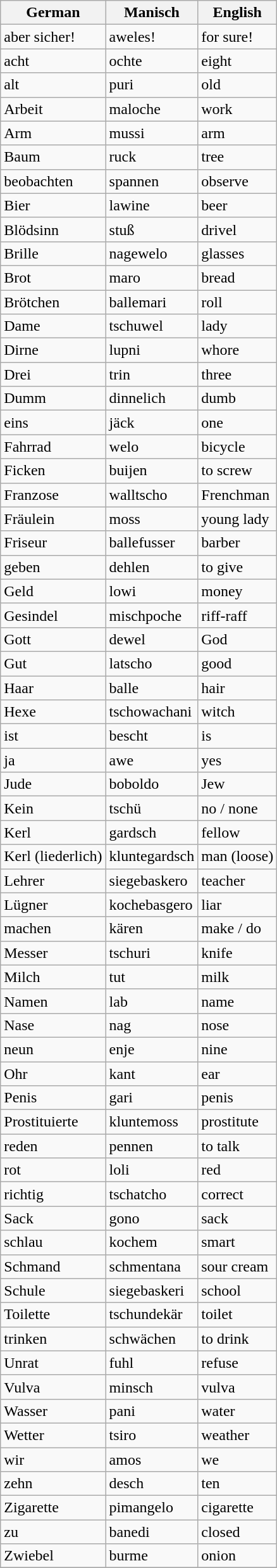<table class="wikitable" style="margin: 1em auto 1em auto" align="left">
<tr>
<th>German</th>
<th>Manisch</th>
<th>English</th>
</tr>
<tr>
<td>aber sicher!</td>
<td>aweles!</td>
<td>for sure!</td>
</tr>
<tr>
<td>acht</td>
<td>ochte</td>
<td>eight</td>
</tr>
<tr>
<td>alt</td>
<td>puri</td>
<td>old</td>
</tr>
<tr>
<td>Arbeit</td>
<td>maloche</td>
<td>work</td>
</tr>
<tr>
<td>Arm</td>
<td>mussi</td>
<td>arm</td>
</tr>
<tr>
<td>Baum</td>
<td>ruck</td>
<td>tree</td>
</tr>
<tr>
<td>beobachten</td>
<td>spannen</td>
<td>observe</td>
</tr>
<tr>
<td>Bier</td>
<td>lawine</td>
<td>beer</td>
</tr>
<tr>
<td>Blödsinn</td>
<td>stuß</td>
<td>drivel</td>
</tr>
<tr>
<td>Brille</td>
<td>nagewelo</td>
<td>glasses</td>
</tr>
<tr>
<td>Brot</td>
<td>maro</td>
<td>bread</td>
</tr>
<tr>
<td>Brötchen</td>
<td>ballemari</td>
<td>roll</td>
</tr>
<tr>
<td>Dame</td>
<td>tschuwel</td>
<td>lady</td>
</tr>
<tr>
<td>Dirne</td>
<td>lupni</td>
<td>whore</td>
</tr>
<tr>
<td>Drei</td>
<td>trin</td>
<td>three</td>
</tr>
<tr>
<td>Dumm</td>
<td>dinnelich</td>
<td>dumb</td>
</tr>
<tr>
<td>eins</td>
<td>jäck</td>
<td>one</td>
</tr>
<tr>
<td>Fahrrad</td>
<td>welo</td>
<td>bicycle</td>
</tr>
<tr>
<td>Ficken</td>
<td>buijen</td>
<td>to screw</td>
</tr>
<tr>
<td>Franzose</td>
<td>walltscho</td>
<td>Frenchman</td>
</tr>
<tr>
<td>Fräulein</td>
<td>moss</td>
<td>young lady</td>
</tr>
<tr>
<td>Friseur</td>
<td>ballefusser</td>
<td>barber</td>
</tr>
<tr>
<td>geben</td>
<td>dehlen</td>
<td>to give</td>
</tr>
<tr>
<td>Geld</td>
<td>lowi</td>
<td>money</td>
</tr>
<tr>
<td>Gesindel</td>
<td>mischpoche</td>
<td>riff-raff</td>
</tr>
<tr>
<td>Gott</td>
<td>dewel</td>
<td>God</td>
</tr>
<tr>
<td>Gut</td>
<td>latscho</td>
<td>good</td>
</tr>
<tr>
<td>Haar</td>
<td>balle</td>
<td>hair</td>
</tr>
<tr>
<td>Hexe</td>
<td>tschowachani</td>
<td>witch</td>
</tr>
<tr>
<td>ist</td>
<td>bescht</td>
<td>is</td>
</tr>
<tr>
<td>ja</td>
<td>awe</td>
<td>yes</td>
</tr>
<tr>
<td>Jude</td>
<td>boboldo</td>
<td>Jew</td>
</tr>
<tr>
<td>Kein</td>
<td>tschü</td>
<td>no / none</td>
</tr>
<tr>
<td>Kerl</td>
<td>gardsch</td>
<td>fellow</td>
</tr>
<tr>
<td>Kerl (liederlich)</td>
<td>kluntegardsch</td>
<td>man (loose)</td>
</tr>
<tr>
<td>Lehrer</td>
<td>siegebaskero</td>
<td>teacher</td>
</tr>
<tr>
<td>Lügner</td>
<td>kochebasgero</td>
<td>liar</td>
</tr>
<tr>
<td>machen</td>
<td>kären</td>
<td>make / do</td>
</tr>
<tr>
<td>Messer</td>
<td>tschuri</td>
<td>knife</td>
</tr>
<tr>
<td>Milch</td>
<td>tut</td>
<td>milk</td>
</tr>
<tr>
<td>Namen</td>
<td>lab</td>
<td>name</td>
</tr>
<tr>
<td>Nase</td>
<td>nag</td>
<td>nose</td>
</tr>
<tr>
<td>neun</td>
<td>enje</td>
<td>nine</td>
</tr>
<tr>
<td>Ohr</td>
<td>kant</td>
<td>ear</td>
</tr>
<tr>
<td>Penis</td>
<td>gari</td>
<td>penis</td>
</tr>
<tr>
<td>Prostituierte</td>
<td>kluntemoss</td>
<td>prostitute</td>
</tr>
<tr>
<td>reden</td>
<td>pennen</td>
<td>to talk</td>
</tr>
<tr>
<td>rot</td>
<td>loli</td>
<td>red</td>
</tr>
<tr>
<td>richtig</td>
<td>tschatcho</td>
<td>correct</td>
</tr>
<tr>
<td>Sack</td>
<td>gono</td>
<td>sack</td>
</tr>
<tr>
<td>schlau</td>
<td>kochem</td>
<td>smart</td>
</tr>
<tr>
<td>Schmand</td>
<td>schmentana</td>
<td>sour cream</td>
</tr>
<tr>
<td>Schule</td>
<td>siegebaskeri</td>
<td>school</td>
</tr>
<tr>
<td>Toilette</td>
<td>tschundekär</td>
<td>toilet</td>
</tr>
<tr>
<td>trinken</td>
<td>schwächen</td>
<td>to drink</td>
</tr>
<tr>
<td>Unrat</td>
<td>fuhl</td>
<td>refuse</td>
</tr>
<tr>
<td>Vulva</td>
<td>minsch</td>
<td>vulva</td>
</tr>
<tr>
<td>Wasser</td>
<td>pani</td>
<td>water</td>
</tr>
<tr>
<td>Wetter</td>
<td>tsiro</td>
<td>weather</td>
</tr>
<tr>
<td>wir</td>
<td>amos</td>
<td>we</td>
</tr>
<tr>
<td>zehn</td>
<td>desch</td>
<td>ten</td>
</tr>
<tr>
<td>Zigarette</td>
<td>pimangelo</td>
<td>cigarette</td>
</tr>
<tr>
<td>zu</td>
<td>banedi</td>
<td>closed</td>
</tr>
<tr>
<td>Zwiebel</td>
<td>burme</td>
<td>onion</td>
</tr>
<tr>
</tr>
</table>
